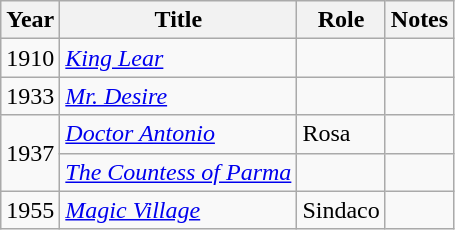<table class="wikitable sortable">
<tr>
<th>Year</th>
<th>Title</th>
<th>Role</th>
<th class="unsortable">Notes</th>
</tr>
<tr>
<td>1910</td>
<td><em><a href='#'>King Lear</a></em></td>
<td></td>
<td></td>
</tr>
<tr>
<td>1933</td>
<td><em><a href='#'>Mr. Desire</a></em></td>
<td></td>
<td></td>
</tr>
<tr>
<td rowspan=2>1937</td>
<td><em><a href='#'>Doctor Antonio</a></em></td>
<td>Rosa</td>
<td></td>
</tr>
<tr>
<td><em><a href='#'>The Countess of Parma</a></em></td>
<td></td>
<td></td>
</tr>
<tr>
<td>1955</td>
<td><em><a href='#'>Magic Village</a></em></td>
<td>Sindaco</td>
<td></td>
</tr>
</table>
